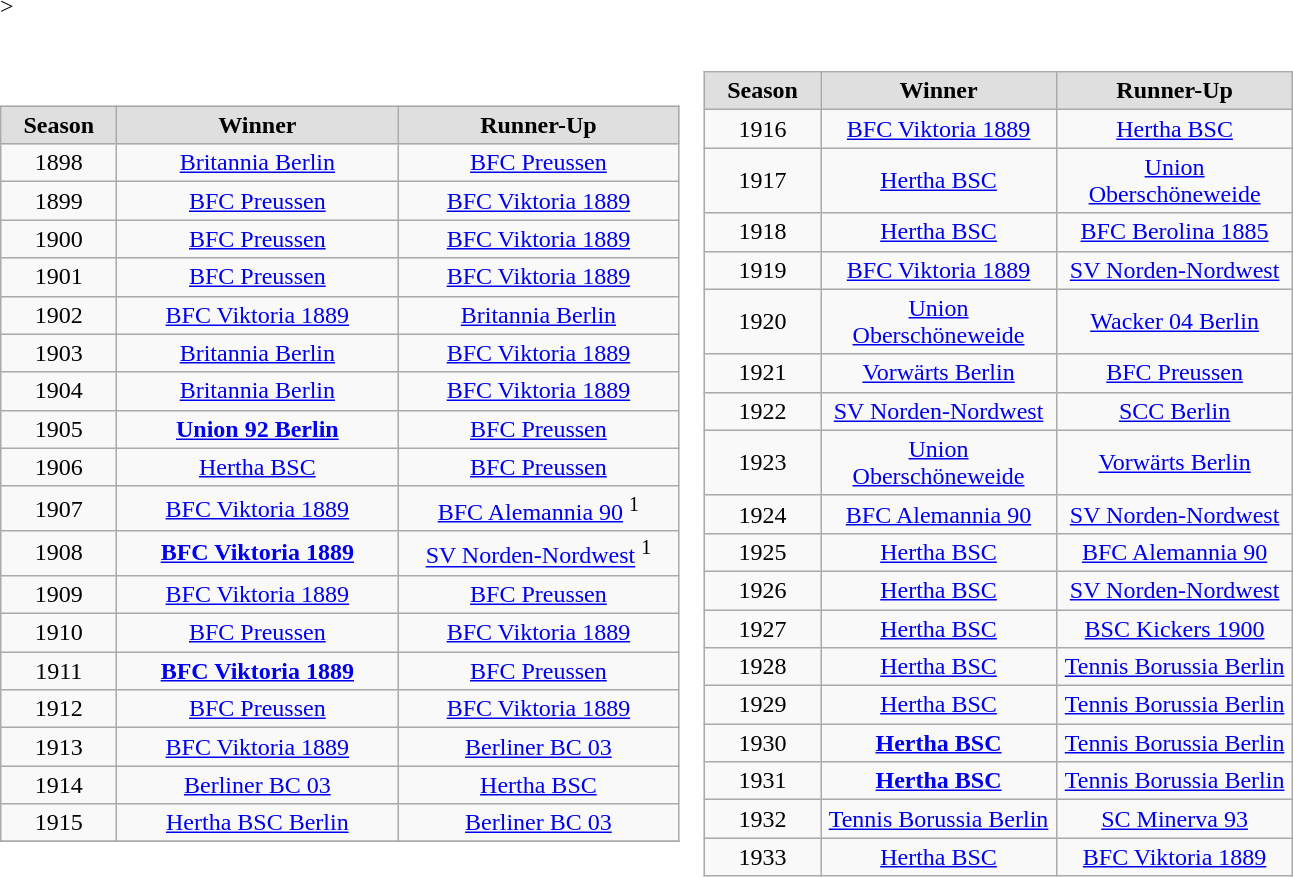<table border=0 cellpadding=0 cellspacing=0>>
<tr>
<td><br><table class="wikitable">
<tr align="center" bgcolor="#dfdfdf">
<td width="70"><strong>Season</strong></td>
<td width="180"><strong>Winner</strong></td>
<td width="180"><strong>Runner-Up</strong></td>
</tr>
<tr align="center">
<td>1898</td>
<td><a href='#'>Britannia Berlin</a></td>
<td><a href='#'>BFC Preussen</a></td>
</tr>
<tr align="center">
<td>1899</td>
<td><a href='#'>BFC Preussen</a></td>
<td><a href='#'>BFC Viktoria 1889</a></td>
</tr>
<tr align="center">
<td>1900</td>
<td><a href='#'>BFC Preussen</a></td>
<td><a href='#'>BFC Viktoria 1889</a></td>
</tr>
<tr align="center">
<td>1901</td>
<td><a href='#'>BFC Preussen</a></td>
<td><a href='#'>BFC Viktoria 1889</a></td>
</tr>
<tr align="center">
<td>1902</td>
<td><a href='#'>BFC Viktoria 1889</a></td>
<td><a href='#'>Britannia Berlin</a></td>
</tr>
<tr align="center">
<td>1903</td>
<td><a href='#'>Britannia Berlin</a></td>
<td><a href='#'>BFC Viktoria 1889</a></td>
</tr>
<tr align="center">
<td>1904</td>
<td><a href='#'>Britannia Berlin</a></td>
<td><a href='#'>BFC Viktoria 1889</a></td>
</tr>
<tr align="center">
<td>1905</td>
<td><strong><a href='#'>Union 92 Berlin</a></strong></td>
<td><a href='#'>BFC Preussen</a></td>
</tr>
<tr align="center">
<td>1906</td>
<td><a href='#'>Hertha BSC</a></td>
<td><a href='#'>BFC Preussen</a></td>
</tr>
<tr align="center">
<td>1907</td>
<td><a href='#'>BFC Viktoria 1889</a></td>
<td><a href='#'>BFC Alemannia 90</a> <sup>1</sup></td>
</tr>
<tr align="center">
<td>1908</td>
<td><strong><a href='#'>BFC Viktoria 1889</a></strong></td>
<td><a href='#'>SV Norden-Nordwest</a> <sup>1</sup></td>
</tr>
<tr align="center">
<td>1909</td>
<td><a href='#'>BFC Viktoria 1889</a></td>
<td><a href='#'>BFC Preussen</a></td>
</tr>
<tr align="center">
<td>1910</td>
<td><a href='#'>BFC Preussen</a></td>
<td><a href='#'>BFC Viktoria 1889</a></td>
</tr>
<tr align="center">
<td>1911</td>
<td><strong><a href='#'>BFC Viktoria 1889</a></strong></td>
<td><a href='#'>BFC Preussen</a></td>
</tr>
<tr align="center">
<td>1912</td>
<td><a href='#'>BFC Preussen</a></td>
<td><a href='#'>BFC Viktoria 1889</a></td>
</tr>
<tr align="center">
<td>1913</td>
<td><a href='#'>BFC Viktoria 1889</a></td>
<td><a href='#'>Berliner BC 03</a></td>
</tr>
<tr align="center">
<td>1914</td>
<td><a href='#'>Berliner BC 03</a></td>
<td><a href='#'>Hertha BSC</a></td>
</tr>
<tr align="center">
<td>1915</td>
<td><a href='#'>Hertha BSC Berlin</a></td>
<td><a href='#'>Berliner BC 03</a></td>
</tr>
<tr>
</tr>
</table>
</td>
<td><br><table class="wikitable">
<tr align="center" bgcolor="#dfdfdf">
<td width="70"><strong>Season</strong></td>
<td width="150"><strong>Winner</strong></td>
<td width="150"><strong>Runner-Up</strong></td>
</tr>
<tr align="center">
<td>1916</td>
<td><a href='#'>BFC Viktoria 1889</a></td>
<td><a href='#'>Hertha BSC</a></td>
</tr>
<tr align="center">
<td>1917</td>
<td><a href='#'>Hertha BSC</a></td>
<td><a href='#'>Union Oberschöneweide</a></td>
</tr>
<tr align="center">
<td>1918</td>
<td><a href='#'>Hertha BSC</a></td>
<td><a href='#'>BFC Berolina 1885</a></td>
</tr>
<tr align="center">
<td>1919</td>
<td><a href='#'>BFC Viktoria 1889</a></td>
<td><a href='#'>SV Norden-Nordwest</a></td>
</tr>
<tr align="center">
<td>1920</td>
<td><a href='#'>Union Oberschöneweide</a></td>
<td><a href='#'>Wacker 04 Berlin</a></td>
</tr>
<tr align="center">
<td>1921</td>
<td><a href='#'>Vorwärts Berlin</a></td>
<td><a href='#'>BFC Preussen</a></td>
</tr>
<tr align="center">
<td>1922</td>
<td><a href='#'>SV Norden-Nordwest</a></td>
<td><a href='#'>SCC Berlin</a></td>
</tr>
<tr align="center">
<td>1923</td>
<td><a href='#'>Union Oberschöneweide</a></td>
<td><a href='#'>Vorwärts Berlin</a></td>
</tr>
<tr align="center">
<td>1924</td>
<td><a href='#'>BFC Alemannia 90</a></td>
<td><a href='#'>SV Norden-Nordwest</a></td>
</tr>
<tr align="center">
<td>1925</td>
<td><a href='#'>Hertha BSC</a></td>
<td><a href='#'>BFC Alemannia 90</a></td>
</tr>
<tr align="center">
<td>1926</td>
<td><a href='#'>Hertha BSC</a></td>
<td><a href='#'>SV Norden-Nordwest</a></td>
</tr>
<tr align="center">
<td>1927</td>
<td><a href='#'>Hertha BSC</a></td>
<td><a href='#'>BSC Kickers 1900</a></td>
</tr>
<tr align="center">
<td>1928</td>
<td><a href='#'>Hertha BSC</a></td>
<td><a href='#'>Tennis Borussia Berlin</a></td>
</tr>
<tr align="center">
<td>1929</td>
<td><a href='#'>Hertha BSC</a></td>
<td><a href='#'>Tennis Borussia Berlin</a></td>
</tr>
<tr align="center">
<td>1930</td>
<td><strong><a href='#'>Hertha BSC</a></strong></td>
<td><a href='#'>Tennis Borussia Berlin</a></td>
</tr>
<tr align="center">
<td>1931</td>
<td><strong><a href='#'>Hertha BSC</a></strong></td>
<td><a href='#'>Tennis Borussia Berlin</a></td>
</tr>
<tr align="center">
<td>1932</td>
<td><a href='#'>Tennis Borussia Berlin</a></td>
<td><a href='#'>SC Minerva 93</a></td>
</tr>
<tr align="center">
<td>1933</td>
<td><a href='#'>Hertha BSC</a></td>
<td><a href='#'>BFC Viktoria 1889</a></td>
</tr>
</table>
</td>
</tr>
</table>
